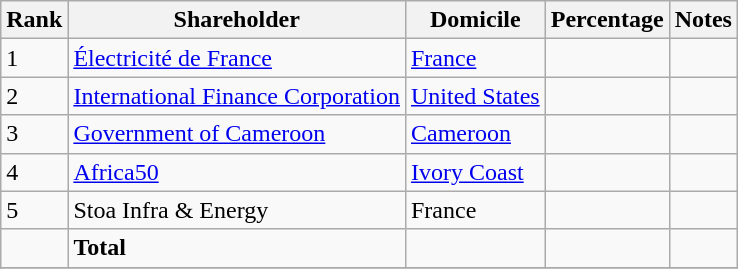<table class="wikitable sortable">
<tr>
<th style="width:2em;">Rank</th>
<th>Shareholder</th>
<th>Domicile</th>
<th>Percentage</th>
<th>Notes</th>
</tr>
<tr>
<td>1</td>
<td><a href='#'>Électricité de France</a></td>
<td><a href='#'>France</a></td>
<td></td>
<td></td>
</tr>
<tr>
<td>2</td>
<td><a href='#'>International Finance Corporation</a></td>
<td><a href='#'>United States</a></td>
<td></td>
<td></td>
</tr>
<tr>
<td>3</td>
<td><a href='#'>Government of Cameroon</a></td>
<td><a href='#'>Cameroon</a></td>
<td></td>
<td></td>
</tr>
<tr>
<td>4</td>
<td><a href='#'>Africa50</a></td>
<td><a href='#'>Ivory Coast</a></td>
<td></td>
<td></td>
</tr>
<tr>
<td>5</td>
<td>Stoa Infra & Energy</td>
<td>France</td>
<td></td>
<td></td>
</tr>
<tr>
<td></td>
<td><strong>Total</strong></td>
<td></td>
<td></td>
<td></td>
</tr>
<tr>
</tr>
</table>
